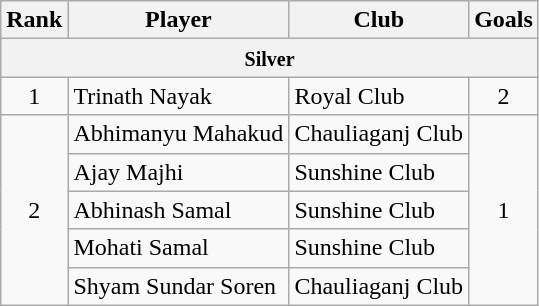<table class="wikitable sortable" style="text-align:center">
<tr>
<th>Rank</th>
<th>Player</th>
<th>Club</th>
<th>Goals</th>
</tr>
<tr>
<th colspan="4"><small>Silver</small></th>
</tr>
<tr>
<td rowspan="1">1</td>
<td align="left">Trinath Nayak</td>
<td align="left">Royal Club</td>
<td rowspan="1">2</td>
</tr>
<tr>
<td rowspan="5">2</td>
<td align="left">Abhimanyu Mahakud</td>
<td align="left">Chauliaganj Club</td>
<td rowspan="5">1</td>
</tr>
<tr>
<td align="left">Ajay Majhi</td>
<td align="left">Sunshine Club</td>
</tr>
<tr>
<td align="left">Abhinash Samal</td>
<td align="left">Sunshine Club</td>
</tr>
<tr>
<td align="left">Mohati Samal</td>
<td align="left">Sunshine Club</td>
</tr>
<tr>
<td align="left">Shyam Sundar Soren</td>
<td align="left">Chauliaganj Club</td>
</tr>
</table>
